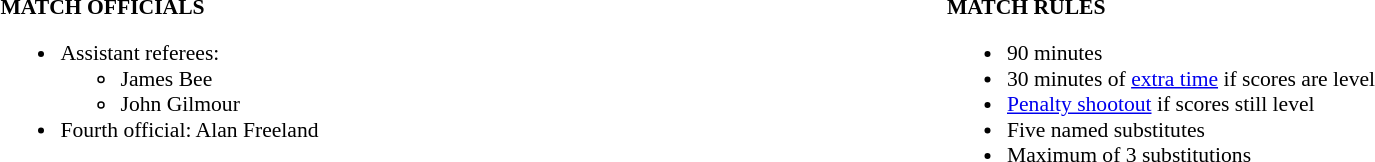<table width=100% style="font-size: 90%">
<tr>
<td width=50% valign=top><br><strong>MATCH OFFICIALS</strong><ul><li>Assistant referees:<ul><li>James Bee</li><li>John Gilmour</li></ul></li><li>Fourth official: Alan Freeland</li></ul></td>
<td width=50% valign=top><br><strong>MATCH RULES</strong><ul><li>90 minutes</li><li>30 minutes of <a href='#'>extra time</a> if scores are level</li><li><a href='#'>Penalty shootout</a> if scores still level</li><li>Five named substitutes</li><li>Maximum of 3 substitutions</li></ul></td>
</tr>
</table>
